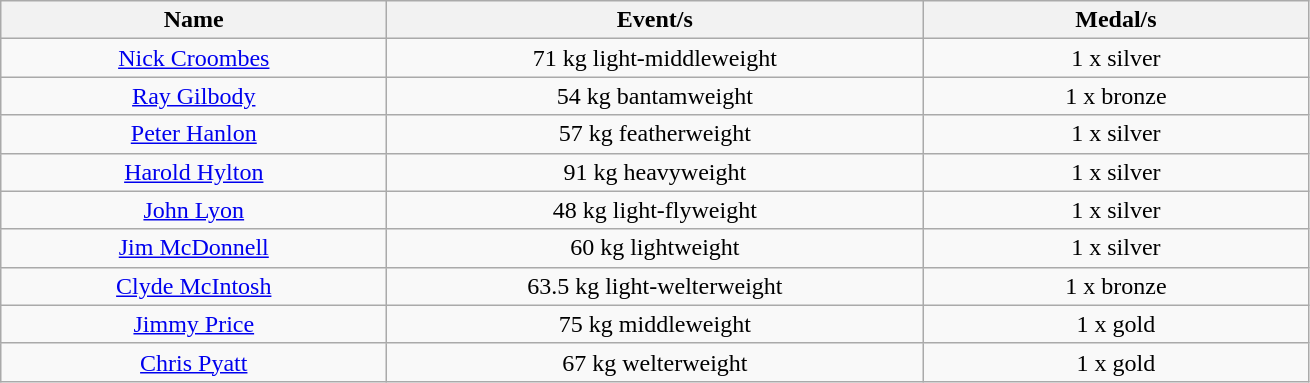<table class="wikitable" style="text-align: center">
<tr>
<th width=250>Name</th>
<th width=350>Event/s</th>
<th width=250>Medal/s</th>
</tr>
<tr>
<td><a href='#'>Nick Croombes</a></td>
<td>71 kg light-middleweight</td>
<td>1 x silver</td>
</tr>
<tr>
<td><a href='#'>Ray Gilbody</a></td>
<td>54 kg bantamweight</td>
<td>1 x bronze</td>
</tr>
<tr>
<td><a href='#'>Peter Hanlon</a></td>
<td>57 kg featherweight</td>
<td>1 x silver</td>
</tr>
<tr>
<td><a href='#'>Harold Hylton</a></td>
<td>91 kg heavyweight</td>
<td>1 x silver</td>
</tr>
<tr>
<td><a href='#'>John Lyon</a></td>
<td>48 kg light-flyweight</td>
<td>1 x silver</td>
</tr>
<tr>
<td><a href='#'>Jim McDonnell</a></td>
<td>60 kg lightweight</td>
<td>1 x silver</td>
</tr>
<tr>
<td><a href='#'>Clyde McIntosh</a></td>
<td>63.5 kg light-welterweight</td>
<td>1 x bronze</td>
</tr>
<tr>
<td><a href='#'>Jimmy Price</a></td>
<td>75 kg middleweight</td>
<td>1 x gold</td>
</tr>
<tr>
<td><a href='#'>Chris Pyatt</a></td>
<td>67 kg welterweight</td>
<td>1 x gold</td>
</tr>
</table>
